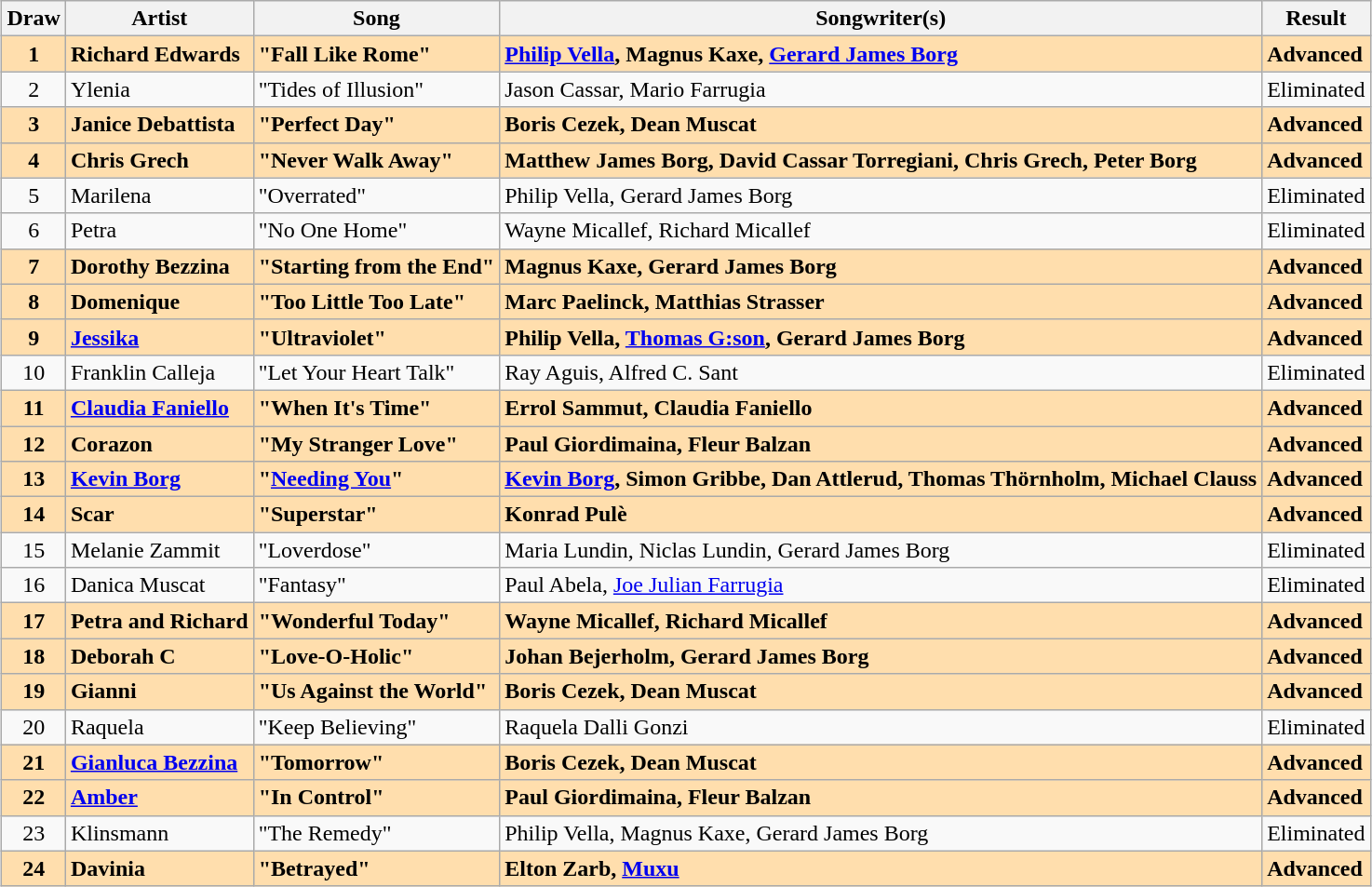<table class="sortable wikitable" style="margin: 1em auto 1em auto; text-align:center">
<tr>
<th>Draw</th>
<th>Artist</th>
<th>Song</th>
<th>Songwriter(s)</th>
<th>Result</th>
</tr>
<tr style="font-weight:bold; background:#FFDEAD;">
<td>1</td>
<td align="left">Richard Edwards</td>
<td align="left">"Fall Like Rome"</td>
<td align="left"><a href='#'>Philip Vella</a>, Magnus Kaxe, <a href='#'>Gerard James Borg</a></td>
<td align="left">Advanced</td>
</tr>
<tr>
<td>2</td>
<td align="left">Ylenia</td>
<td align="left">"Tides of Illusion"</td>
<td align="left">Jason Cassar, Mario Farrugia</td>
<td align="left">Eliminated</td>
</tr>
<tr style="font-weight:bold; background:#FFDEAD;">
<td align="center">3</td>
<td align="left">Janice Debattista</td>
<td align="left">"Perfect Day"</td>
<td align="left">Boris Cezek, Dean Muscat</td>
<td align="left">Advanced</td>
</tr>
<tr style="font-weight:bold; background:#FFDEAD;">
<td>4</td>
<td align="left">Chris Grech</td>
<td align="left">"Never Walk Away"</td>
<td align="left">Matthew James Borg, David Cassar Torregiani, Chris Grech, Peter Borg</td>
<td align="left">Advanced</td>
</tr>
<tr>
<td>5</td>
<td align="left">Marilena</td>
<td align="left">"Overrated"</td>
<td align="left">Philip Vella, Gerard James Borg</td>
<td align="left">Eliminated</td>
</tr>
<tr>
<td>6</td>
<td align="left">Petra</td>
<td align="left">"No One Home"</td>
<td align="left">Wayne Micallef, Richard Micallef</td>
<td align="left">Eliminated</td>
</tr>
<tr style="font-weight:bold; background:#FFDEAD;">
<td>7</td>
<td align="left">Dorothy Bezzina</td>
<td align="left">"Starting from the End"</td>
<td align="left">Magnus Kaxe, Gerard James Borg</td>
<td align="left">Advanced</td>
</tr>
<tr style="font-weight:bold; background:#FFDEAD;">
<td>8</td>
<td align="left">Domenique</td>
<td align="left">"Too Little Too Late"</td>
<td align="left">Marc Paelinck, Matthias Strasser</td>
<td align="left">Advanced</td>
</tr>
<tr style="font-weight:bold; background:#FFDEAD;">
<td>9</td>
<td align="left"><a href='#'>Jessika</a></td>
<td align="left">"Ultraviolet"</td>
<td align="left">Philip Vella, <a href='#'>Thomas G:son</a>, Gerard James Borg</td>
<td align="left">Advanced</td>
</tr>
<tr>
<td>10</td>
<td align="left">Franklin Calleja</td>
<td align="left">"Let Your Heart Talk"</td>
<td align="left">Ray Aguis, Alfred C. Sant</td>
<td align="left">Eliminated</td>
</tr>
<tr style="font-weight:bold; background:#FFDEAD;">
<td>11</td>
<td align="left"><a href='#'>Claudia Faniello</a></td>
<td align="left">"When It's Time"</td>
<td align="left">Errol Sammut, Claudia Faniello</td>
<td align="left">Advanced</td>
</tr>
<tr style="font-weight:bold; background:#FFDEAD;">
<td>12</td>
<td align="left">Corazon</td>
<td align="left">"My Stranger Love"</td>
<td align="left">Paul Giordimaina, Fleur Balzan</td>
<td align="left">Advanced</td>
</tr>
<tr style="font-weight:bold; background:#FFDEAD;">
<td>13</td>
<td align="left"><a href='#'>Kevin Borg</a></td>
<td align="left">"<a href='#'>Needing You</a>"</td>
<td align="left"><a href='#'>Kevin Borg</a>, Simon Gribbe, Dan Attlerud, Thomas Thörnholm, Michael Clauss</td>
<td align="left">Advanced</td>
</tr>
<tr style="font-weight:bold; background:#FFDEAD;">
<td>14</td>
<td align="left">Scar</td>
<td align="left">"Superstar"</td>
<td align="left">Konrad Pulѐ</td>
<td align="left">Advanced</td>
</tr>
<tr>
<td>15</td>
<td align="left">Melanie Zammit</td>
<td align="left">"Loverdose"</td>
<td align="left">Maria Lundin, Niclas Lundin, Gerard James Borg</td>
<td align="left">Eliminated</td>
</tr>
<tr>
<td>16</td>
<td align="left">Danica Muscat</td>
<td align="left">"Fantasy"</td>
<td align="left">Paul Abela, <a href='#'>Joe Julian Farrugia</a></td>
<td align="left">Eliminated</td>
</tr>
<tr style="font-weight:bold; background:#FFDEAD;">
<td>17</td>
<td align="left">Petra and Richard</td>
<td align="left">"Wonderful Today"</td>
<td align="left">Wayne Micallef, Richard Micallef</td>
<td align="left">Advanced</td>
</tr>
<tr style="font-weight:bold; background:#FFDEAD;">
<td>18</td>
<td align="left">Deborah C</td>
<td align="left">"Love-O-Holic"</td>
<td align="left">Johan Bejerholm, Gerard James Borg</td>
<td align="left">Advanced</td>
</tr>
<tr style="font-weight:bold; background:#FFDEAD;">
<td>19</td>
<td align="left">Gianni</td>
<td align="left">"Us Against the World"</td>
<td align="left">Boris Cezek, Dean Muscat</td>
<td align="left">Advanced</td>
</tr>
<tr>
<td>20</td>
<td align="left">Raquela</td>
<td align="left">"Keep Believing"</td>
<td align="left">Raquela Dalli Gonzi</td>
<td align="left">Eliminated</td>
</tr>
<tr style="font-weight:bold; background:#FFDEAD;">
<td>21</td>
<td align="left"><a href='#'>Gianluca Bezzina</a></td>
<td align="left">"Tomorrow"</td>
<td align="left">Boris Cezek, Dean Muscat</td>
<td align="left">Advanced</td>
</tr>
<tr style="font-weight:bold; background:#FFDEAD;">
<td>22</td>
<td align="left"><a href='#'>Amber</a></td>
<td align="left">"In Control"</td>
<td align="left">Paul Giordimaina, Fleur Balzan</td>
<td align="left">Advanced</td>
</tr>
<tr>
<td>23</td>
<td align="left">Klinsmann</td>
<td align="left">"The Remedy"</td>
<td align="left">Philip Vella, Magnus Kaxe, Gerard James Borg</td>
<td align="left">Eliminated</td>
</tr>
<tr style="font-weight:bold; background:#FFDEAD;">
<td>24</td>
<td align="left">Davinia</td>
<td align="left">"Betrayed"</td>
<td align="left">Elton Zarb, <a href='#'>Muxu</a></td>
<td align="left">Advanced</td>
</tr>
</table>
